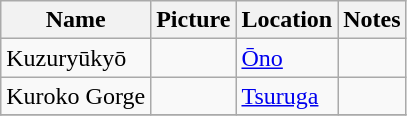<table class="wikitable">
<tr>
<th>Name</th>
<th>Picture</th>
<th>Location</th>
<th>Notes</th>
</tr>
<tr>
<td>Kuzuryūkyō</td>
<td></td>
<td><a href='#'>Ōno</a></td>
<td></td>
</tr>
<tr>
<td>Kuroko Gorge</td>
<td></td>
<td><a href='#'>Tsuruga</a></td>
<td></td>
</tr>
<tr>
</tr>
</table>
